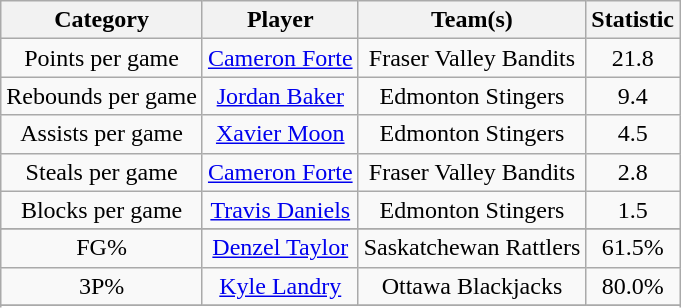<table class="wikitable" style="text-align:center">
<tr>
<th>Category</th>
<th>Player</th>
<th>Team(s)</th>
<th>Statistic</th>
</tr>
<tr>
<td>Points per game</td>
<td><a href='#'>Cameron Forte</a></td>
<td>Fraser Valley Bandits</td>
<td>21.8</td>
</tr>
<tr>
<td>Rebounds per game</td>
<td><a href='#'>Jordan Baker</a></td>
<td>Edmonton Stingers</td>
<td>9.4</td>
</tr>
<tr>
<td>Assists per game</td>
<td><a href='#'>Xavier Moon</a></td>
<td>Edmonton Stingers</td>
<td>4.5</td>
</tr>
<tr>
<td>Steals per game</td>
<td><a href='#'>Cameron Forte</a></td>
<td>Fraser Valley Bandits</td>
<td>2.8</td>
</tr>
<tr>
<td>Blocks per game</td>
<td><a href='#'>Travis Daniels</a></td>
<td>Edmonton Stingers</td>
<td>1.5</td>
</tr>
<tr>
</tr>
<tr>
<td>FG%</td>
<td><a href='#'>Denzel Taylor</a></td>
<td>Saskatchewan Rattlers</td>
<td>61.5%</td>
</tr>
<tr>
<td>3P%</td>
<td><a href='#'>Kyle Landry</a></td>
<td>Ottawa Blackjacks</td>
<td>80.0%</td>
</tr>
<tr>
</tr>
<tr>
</tr>
</table>
